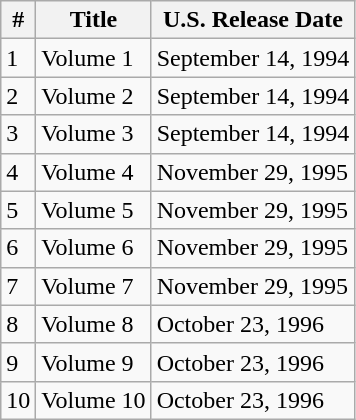<table class="wikitable sortable">
<tr>
<th>#</th>
<th>Title</th>
<th>U.S. Release Date</th>
</tr>
<tr>
<td>1</td>
<td>Volume 1</td>
<td>September 14, 1994</td>
</tr>
<tr>
<td>2</td>
<td>Volume 2</td>
<td>September 14, 1994</td>
</tr>
<tr>
<td>3</td>
<td>Volume 3</td>
<td>September 14, 1994</td>
</tr>
<tr>
<td>4</td>
<td>Volume 4</td>
<td>November 29, 1995</td>
</tr>
<tr>
<td>5</td>
<td>Volume 5</td>
<td>November 29, 1995</td>
</tr>
<tr>
<td>6</td>
<td>Volume 6</td>
<td>November 29, 1995</td>
</tr>
<tr>
<td>7</td>
<td>Volume 7</td>
<td>November 29, 1995</td>
</tr>
<tr>
<td>8</td>
<td>Volume 8</td>
<td>October 23, 1996</td>
</tr>
<tr>
<td>9</td>
<td>Volume 9</td>
<td>October 23, 1996</td>
</tr>
<tr>
<td>10</td>
<td>Volume 10</td>
<td>October 23, 1996</td>
</tr>
</table>
